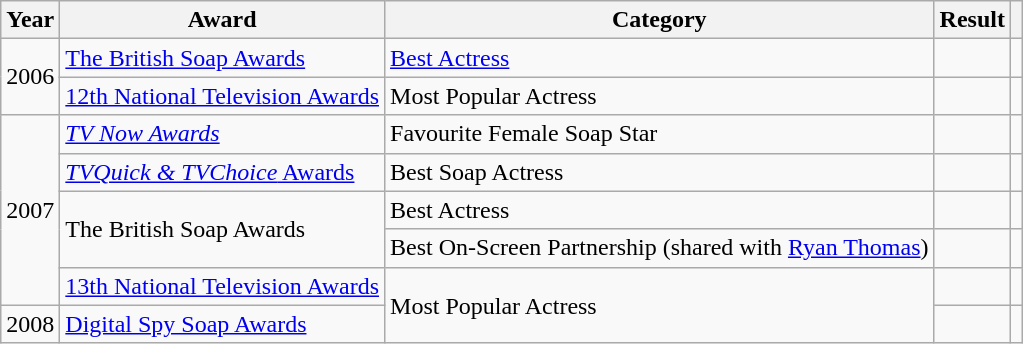<table class="wikitable sortable">
<tr>
<th>Year</th>
<th>Award</th>
<th>Category</th>
<th>Result</th>
<th scope=col class=unsortable></th>
</tr>
<tr>
<td rowspan="2">2006</td>
<td><a href='#'>The British Soap Awards</a></td>
<td><a href='#'>Best Actress</a></td>
<td></td>
<td align="center"></td>
</tr>
<tr>
<td><a href='#'>12th National Television Awards</a></td>
<td>Most Popular Actress</td>
<td></td>
<td align="center"></td>
</tr>
<tr>
<td rowspan="5">2007</td>
<td><em><a href='#'>TV Now Awards</a></em></td>
<td>Favourite Female Soap Star</td>
<td></td>
<td align="center"></td>
</tr>
<tr>
<td><a href='#'><em>TVQuick & TVChoice</em> Awards</a></td>
<td>Best Soap Actress</td>
<td></td>
<td align="center"></td>
</tr>
<tr>
<td rowspan="2">The British Soap Awards</td>
<td>Best Actress</td>
<td></td>
<td align="center"></td>
</tr>
<tr>
<td>Best On-Screen Partnership (shared with <a href='#'>Ryan Thomas</a>)</td>
<td></td>
<td align="center"></td>
</tr>
<tr>
<td><a href='#'>13th National Television Awards</a></td>
<td rowspan="2">Most Popular Actress</td>
<td></td>
<td align="center"></td>
</tr>
<tr>
<td>2008</td>
<td><a href='#'>Digital Spy Soap Awards</a></td>
<td></td>
<td align="center"></td>
</tr>
</table>
